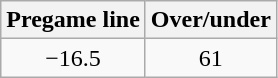<table class="wikitable" style="margin-left: auto; margin-right: auto; border: none; display: inline-table;">
<tr style="text-align:center">
<th style=>Pregame line</th>
<th style=>Over/under</th>
</tr>
<tr style="text-align:center">
<td>−16.5</td>
<td>61</td>
</tr>
</table>
